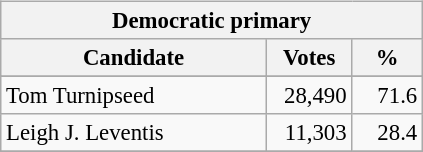<table class="wikitable" align="left" style="margin: 1em 1em 1em 0; font-size: 95%;">
<tr>
<th colspan="3">Democratic primary</th>
</tr>
<tr>
<th colspan="1" style="width: 170px">Candidate</th>
<th style="width: 50px">Votes</th>
<th style="width: 40px">%</th>
</tr>
<tr>
</tr>
<tr>
<td>Tom Turnipseed</td>
<td align="right">28,490</td>
<td align="right">71.6</td>
</tr>
<tr>
<td>Leigh J. Leventis</td>
<td align="right">11,303</td>
<td align="right">28.4</td>
</tr>
<tr>
</tr>
</table>
